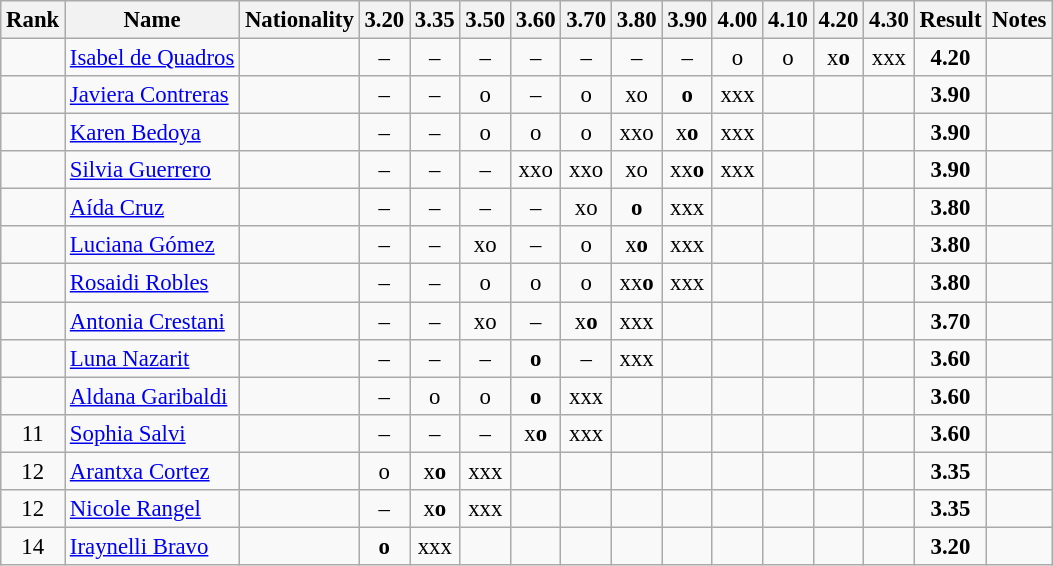<table class="wikitable sortable" style="text-align:center;font-size:95%">
<tr>
<th>Rank</th>
<th>Name</th>
<th>Nationality</th>
<th>3.20</th>
<th>3.35</th>
<th>3.50</th>
<th>3.60</th>
<th>3.70</th>
<th>3.80</th>
<th>3.90</th>
<th>4.00</th>
<th>4.10</th>
<th>4.20</th>
<th>4.30</th>
<th>Result</th>
<th>Notes</th>
</tr>
<tr>
<td></td>
<td align=left><a href='#'>Isabel de Quadros</a></td>
<td align=left></td>
<td>–</td>
<td>–</td>
<td>–</td>
<td>–</td>
<td>–</td>
<td>–</td>
<td>–</td>
<td>o</td>
<td>o</td>
<td>x<strong>o</strong></td>
<td>xxx</td>
<td><strong>4.20</strong></td>
<td></td>
</tr>
<tr>
<td></td>
<td align=left><a href='#'>Javiera Contreras</a></td>
<td align=left></td>
<td>–</td>
<td>–</td>
<td>o</td>
<td>–</td>
<td>o</td>
<td>xo</td>
<td><strong>o</strong></td>
<td>xxx</td>
<td></td>
<td></td>
<td></td>
<td><strong>3.90</strong></td>
<td></td>
</tr>
<tr>
<td></td>
<td align=left><a href='#'>Karen Bedoya</a></td>
<td align=left></td>
<td>–</td>
<td>–</td>
<td>o</td>
<td>o</td>
<td>o</td>
<td>xxo</td>
<td>x<strong>o</strong></td>
<td>xxx</td>
<td></td>
<td></td>
<td></td>
<td><strong>3.90</strong></td>
<td></td>
</tr>
<tr>
<td></td>
<td align=left><a href='#'>Silvia Guerrero</a></td>
<td align=left></td>
<td>–</td>
<td>–</td>
<td>–</td>
<td>xxo</td>
<td>xxo</td>
<td>xo</td>
<td>xx<strong>o</strong></td>
<td>xxx</td>
<td></td>
<td></td>
<td></td>
<td><strong>3.90</strong></td>
<td></td>
</tr>
<tr>
<td></td>
<td align=left><a href='#'>Aída Cruz</a></td>
<td align=left></td>
<td>–</td>
<td>–</td>
<td>–</td>
<td>–</td>
<td>xo</td>
<td><strong>o</strong></td>
<td>xxx</td>
<td></td>
<td></td>
<td></td>
<td></td>
<td><strong>3.80</strong></td>
<td></td>
</tr>
<tr>
<td></td>
<td align=left><a href='#'>Luciana Gómez</a></td>
<td align=left></td>
<td>–</td>
<td>–</td>
<td>xo</td>
<td>–</td>
<td>o</td>
<td>x<strong>o</strong></td>
<td>xxx</td>
<td></td>
<td></td>
<td></td>
<td></td>
<td><strong>3.80</strong></td>
<td></td>
</tr>
<tr>
<td></td>
<td align=left><a href='#'>Rosaidi Robles</a></td>
<td align=left></td>
<td>–</td>
<td>–</td>
<td>o</td>
<td>o</td>
<td>o</td>
<td>xx<strong>o</strong></td>
<td>xxx</td>
<td></td>
<td></td>
<td></td>
<td></td>
<td><strong>3.80</strong></td>
<td></td>
</tr>
<tr>
<td></td>
<td align=left><a href='#'>Antonia Crestani</a></td>
<td align=left></td>
<td>–</td>
<td>–</td>
<td>xo</td>
<td>–</td>
<td>x<strong>o</strong></td>
<td>xxx</td>
<td></td>
<td></td>
<td></td>
<td></td>
<td></td>
<td><strong>3.70</strong></td>
<td></td>
</tr>
<tr>
<td></td>
<td align=left><a href='#'>Luna Nazarit</a></td>
<td align=left></td>
<td>–</td>
<td>–</td>
<td>–</td>
<td><strong>o</strong></td>
<td>–</td>
<td>xxx</td>
<td></td>
<td></td>
<td></td>
<td></td>
<td></td>
<td><strong>3.60</strong></td>
<td></td>
</tr>
<tr>
<td></td>
<td align=left><a href='#'>Aldana Garibaldi</a></td>
<td align=left></td>
<td>–</td>
<td>o</td>
<td>o</td>
<td><strong>o</strong></td>
<td>xxx</td>
<td></td>
<td></td>
<td></td>
<td></td>
<td></td>
<td></td>
<td><strong>3.60</strong></td>
<td></td>
</tr>
<tr>
<td>11</td>
<td align=left><a href='#'>Sophia Salvi</a></td>
<td align=left></td>
<td>–</td>
<td>–</td>
<td>–</td>
<td>x<strong>o</strong></td>
<td>xxx</td>
<td></td>
<td></td>
<td></td>
<td></td>
<td></td>
<td></td>
<td><strong>3.60</strong></td>
<td></td>
</tr>
<tr>
<td>12</td>
<td align=left><a href='#'>Arantxa Cortez</a></td>
<td align=left></td>
<td>o</td>
<td>x<strong>o</strong></td>
<td>xxx</td>
<td></td>
<td></td>
<td></td>
<td></td>
<td></td>
<td></td>
<td></td>
<td></td>
<td><strong>3.35</strong></td>
<td></td>
</tr>
<tr>
<td>12</td>
<td align=left><a href='#'>Nicole Rangel</a></td>
<td align=left></td>
<td>–</td>
<td>x<strong>o</strong></td>
<td>xxx</td>
<td></td>
<td></td>
<td></td>
<td></td>
<td></td>
<td></td>
<td></td>
<td></td>
<td><strong>3.35</strong></td>
<td></td>
</tr>
<tr>
<td>14</td>
<td align=left><a href='#'>Iraynelli Bravo</a></td>
<td align=left></td>
<td><strong>o</strong></td>
<td>xxx</td>
<td></td>
<td></td>
<td></td>
<td></td>
<td></td>
<td></td>
<td></td>
<td></td>
<td></td>
<td><strong>3.20</strong></td>
<td></td>
</tr>
</table>
